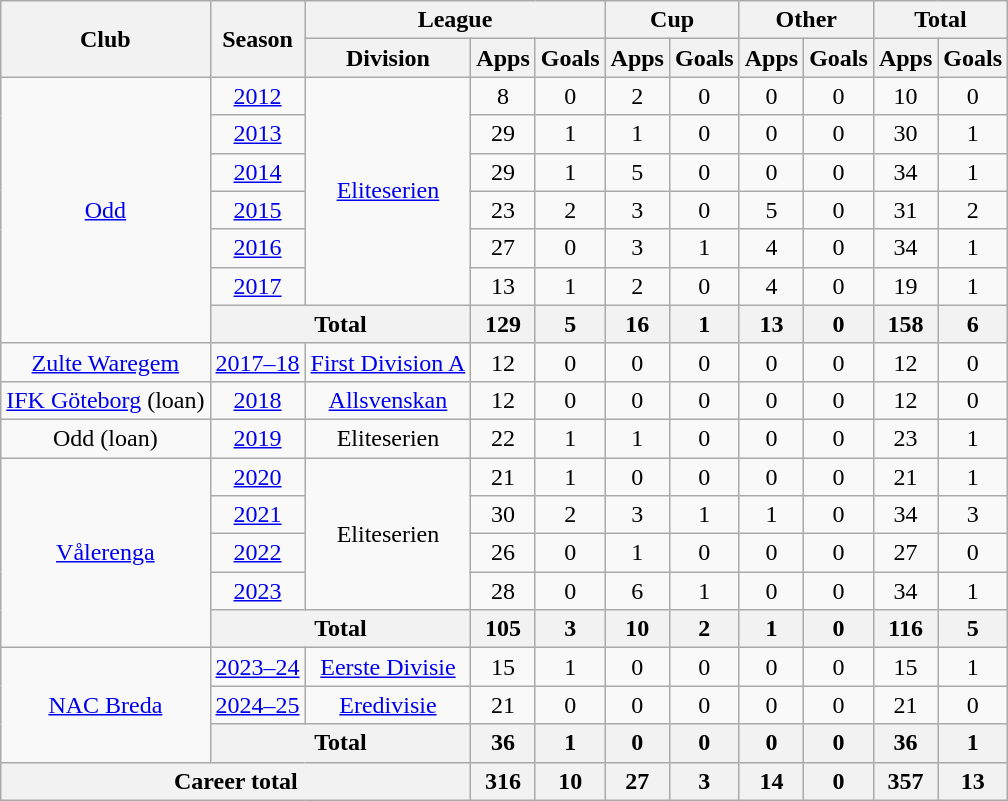<table class="wikitable" style="text-align:center">
<tr>
<th rowspan="2">Club</th>
<th rowspan="2">Season</th>
<th colspan="3">League</th>
<th colspan="2">Cup</th>
<th colspan="2">Other</th>
<th colspan="2">Total</th>
</tr>
<tr>
<th>Division</th>
<th>Apps</th>
<th>Goals</th>
<th>Apps</th>
<th>Goals</th>
<th>Apps</th>
<th>Goals</th>
<th>Apps</th>
<th>Goals</th>
</tr>
<tr>
<td rowspan="7"><a href='#'>Odd</a></td>
<td><a href='#'>2012</a></td>
<td rowspan="6"><a href='#'>Eliteserien</a></td>
<td>8</td>
<td>0</td>
<td>2</td>
<td>0</td>
<td>0</td>
<td>0</td>
<td>10</td>
<td>0</td>
</tr>
<tr>
<td><a href='#'>2013</a></td>
<td>29</td>
<td>1</td>
<td>1</td>
<td>0</td>
<td>0</td>
<td>0</td>
<td>30</td>
<td>1</td>
</tr>
<tr>
<td><a href='#'>2014</a></td>
<td>29</td>
<td>1</td>
<td>5</td>
<td>0</td>
<td>0</td>
<td>0</td>
<td>34</td>
<td>1</td>
</tr>
<tr>
<td><a href='#'>2015</a></td>
<td>23</td>
<td>2</td>
<td>3</td>
<td>0</td>
<td>5</td>
<td>0</td>
<td>31</td>
<td>2</td>
</tr>
<tr>
<td><a href='#'>2016</a></td>
<td>27</td>
<td>0</td>
<td>3</td>
<td>1</td>
<td>4</td>
<td>0</td>
<td>34</td>
<td>1</td>
</tr>
<tr>
<td><a href='#'>2017</a></td>
<td>13</td>
<td>1</td>
<td>2</td>
<td>0</td>
<td>4</td>
<td>0</td>
<td>19</td>
<td>1</td>
</tr>
<tr>
<th colspan="2">Total</th>
<th>129</th>
<th>5</th>
<th>16</th>
<th>1</th>
<th>13</th>
<th>0</th>
<th>158</th>
<th>6</th>
</tr>
<tr>
<td><a href='#'>Zulte Waregem</a></td>
<td><a href='#'>2017–18</a></td>
<td><a href='#'>First Division A</a></td>
<td>12</td>
<td>0</td>
<td>0</td>
<td>0</td>
<td>0</td>
<td>0</td>
<td>12</td>
<td>0</td>
</tr>
<tr>
<td><a href='#'>IFK Göteborg</a> (loan)</td>
<td><a href='#'>2018</a></td>
<td><a href='#'>Allsvenskan</a></td>
<td>12</td>
<td>0</td>
<td>0</td>
<td>0</td>
<td>0</td>
<td>0</td>
<td>12</td>
<td>0</td>
</tr>
<tr>
<td>Odd (loan)</td>
<td><a href='#'>2019</a></td>
<td>Eliteserien</td>
<td>22</td>
<td>1</td>
<td>1</td>
<td>0</td>
<td>0</td>
<td>0</td>
<td>23</td>
<td>1</td>
</tr>
<tr>
<td rowspan="5"><a href='#'>Vålerenga</a></td>
<td><a href='#'>2020</a></td>
<td rowspan="4">Eliteserien</td>
<td>21</td>
<td>1</td>
<td>0</td>
<td>0</td>
<td>0</td>
<td>0</td>
<td>21</td>
<td>1</td>
</tr>
<tr>
<td><a href='#'>2021</a></td>
<td>30</td>
<td>2</td>
<td>3</td>
<td>1</td>
<td>1</td>
<td>0</td>
<td>34</td>
<td>3</td>
</tr>
<tr>
<td><a href='#'>2022</a></td>
<td>26</td>
<td>0</td>
<td>1</td>
<td>0</td>
<td>0</td>
<td>0</td>
<td>27</td>
<td>0</td>
</tr>
<tr>
<td><a href='#'>2023</a></td>
<td>28</td>
<td>0</td>
<td>6</td>
<td>1</td>
<td>0</td>
<td>0</td>
<td>34</td>
<td>1</td>
</tr>
<tr>
<th colspan="2">Total</th>
<th>105</th>
<th>3</th>
<th>10</th>
<th>2</th>
<th>1</th>
<th>0</th>
<th>116</th>
<th>5</th>
</tr>
<tr>
<td rowspan="3"><a href='#'>NAC Breda</a></td>
<td><a href='#'>2023–24</a></td>
<td rowspan="1"><a href='#'>Eerste Divisie</a></td>
<td>15</td>
<td>1</td>
<td>0</td>
<td>0</td>
<td>0</td>
<td>0</td>
<td>15</td>
<td>1</td>
</tr>
<tr>
<td><a href='#'>2024–25</a></td>
<td rowspan="1"><a href='#'>Eredivisie</a></td>
<td>21</td>
<td>0</td>
<td>0</td>
<td>0</td>
<td>0</td>
<td>0</td>
<td>21</td>
<td>0</td>
</tr>
<tr>
<th colspan="2">Total</th>
<th>36</th>
<th>1</th>
<th>0</th>
<th>0</th>
<th>0</th>
<th>0</th>
<th>36</th>
<th>1</th>
</tr>
<tr>
<th colspan="3">Career total</th>
<th>316</th>
<th>10</th>
<th>27</th>
<th>3</th>
<th>14</th>
<th>0</th>
<th>357</th>
<th>13</th>
</tr>
</table>
